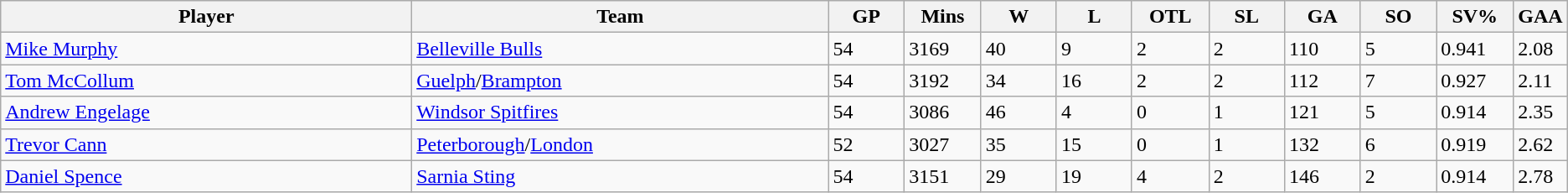<table class="wikitable">
<tr>
<th bgcolor="#DDDDFF" width="27.5%">Player</th>
<th bgcolor="#DDDDFF" width="27.5%">Team</th>
<th bgcolor="#DDDDFF" width="5%">GP</th>
<th bgcolor="#DDDDFF" width="5%">Mins</th>
<th bgcolor="#DDDDFF" width="5%">W</th>
<th bgcolor="#DDDDFF" width="5%">L</th>
<th bgcolor="#DDDDFF" width="5%">OTL</th>
<th bgcolor="#DDDDFF" width="5%">SL</th>
<th bgcolor="#DDDDFF" width="5%">GA</th>
<th bgcolor="#DDDDFF" width="5%">SO</th>
<th bgcolor="#DDDDFF" width="5%">SV%</th>
<th bgcolor="#DDDDFF" width="5%">GAA</th>
</tr>
<tr>
<td><a href='#'>Mike Murphy</a></td>
<td><a href='#'>Belleville Bulls</a></td>
<td>54</td>
<td>3169</td>
<td>40</td>
<td>9</td>
<td>2</td>
<td>2</td>
<td>110</td>
<td>5</td>
<td>0.941</td>
<td>2.08</td>
</tr>
<tr>
<td><a href='#'>Tom McCollum</a></td>
<td><a href='#'>Guelph</a>/<a href='#'>Brampton</a></td>
<td>54</td>
<td>3192</td>
<td>34</td>
<td>16</td>
<td>2</td>
<td>2</td>
<td>112</td>
<td>7</td>
<td>0.927</td>
<td>2.11</td>
</tr>
<tr>
<td><a href='#'>Andrew Engelage</a></td>
<td><a href='#'>Windsor Spitfires</a></td>
<td>54</td>
<td>3086</td>
<td>46</td>
<td>4</td>
<td>0</td>
<td>1</td>
<td>121</td>
<td>5</td>
<td>0.914</td>
<td>2.35</td>
</tr>
<tr>
<td><a href='#'>Trevor Cann</a></td>
<td><a href='#'>Peterborough</a>/<a href='#'>London</a></td>
<td>52</td>
<td>3027</td>
<td>35</td>
<td>15</td>
<td>0</td>
<td>1</td>
<td>132</td>
<td>6</td>
<td>0.919</td>
<td>2.62</td>
</tr>
<tr>
<td><a href='#'>Daniel Spence</a></td>
<td><a href='#'>Sarnia Sting</a></td>
<td>54</td>
<td>3151</td>
<td>29</td>
<td>19</td>
<td>4</td>
<td>2</td>
<td>146</td>
<td>2</td>
<td>0.914</td>
<td>2.78</td>
</tr>
</table>
